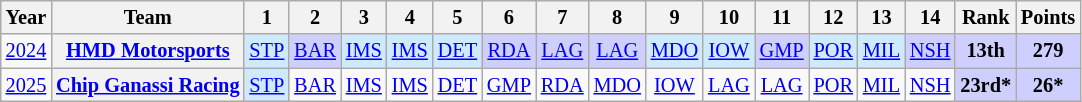<table class="wikitable" style="text-align:center; font-size:85%">
<tr>
<th>Year</th>
<th>Team</th>
<th>1</th>
<th>2</th>
<th>3</th>
<th>4</th>
<th>5</th>
<th>6</th>
<th>7</th>
<th>8</th>
<th>9</th>
<th>10</th>
<th>11</th>
<th>12</th>
<th>13</th>
<th>14</th>
<th>Rank</th>
<th>Points</th>
</tr>
<tr>
<td><a href='#'>2024</a></td>
<th nowrap><a href='#'>HMD Motorsports</a></th>
<td style="background:#CFEAFF;"><a href='#'>STP</a><br></td>
<td style="background:#CFCFFF;"><a href='#'>BAR</a><br></td>
<td style="background:#CFEAFF;"><a href='#'>IMS</a><br></td>
<td style="background:#CFEAFF;"><a href='#'>IMS</a><br></td>
<td style="background:#CFEAFF;"><a href='#'>DET</a><br></td>
<td style="background:#CFCFFF;"><a href='#'>RDA</a><br></td>
<td style="background:#CFCFFF;"><a href='#'>LAG</a><br></td>
<td style="background:#CFCFFF;"><a href='#'>LAG</a><br></td>
<td style="background:#CFEAFF;"><a href='#'>MDO</a><br></td>
<td style="background:#CFEAFF;"><a href='#'>IOW</a><br></td>
<td style="background:#CFCFFF;"><a href='#'>GMP</a><br></td>
<td style="background:#CFEAFF;"><a href='#'>POR</a><br></td>
<td style="background:#CFEAFF;"><a href='#'>MIL</a><br></td>
<td style="background:#CFCFFF;"><a href='#'>NSH</a><br></td>
<th style="background:#CFCFFF;">13th</th>
<th style="background:#CFCFFF;">279</th>
</tr>
<tr>
<td><a href='#'>2025</a></td>
<th nowrap><a href='#'>Chip Ganassi Racing</a></th>
<td style="background:#CFEAFF;"><a href='#'>STP</a><br></td>
<td><a href='#'>BAR</a></td>
<td><a href='#'>IMS</a></td>
<td><a href='#'>IMS</a></td>
<td><a href='#'>DET</a></td>
<td><a href='#'>GMP</a></td>
<td><a href='#'>RDA</a></td>
<td><a href='#'>MDO</a></td>
<td><a href='#'>IOW</a></td>
<td><a href='#'>LAG</a></td>
<td><a href='#'>LAG</a></td>
<td><a href='#'>POR</a></td>
<td><a href='#'>MIL</a></td>
<td><a href='#'>NSH</a></td>
<th style="background:#CFCFFF;">23rd*</th>
<th style="background:#CFCFFF;">26*</th>
</tr>
</table>
